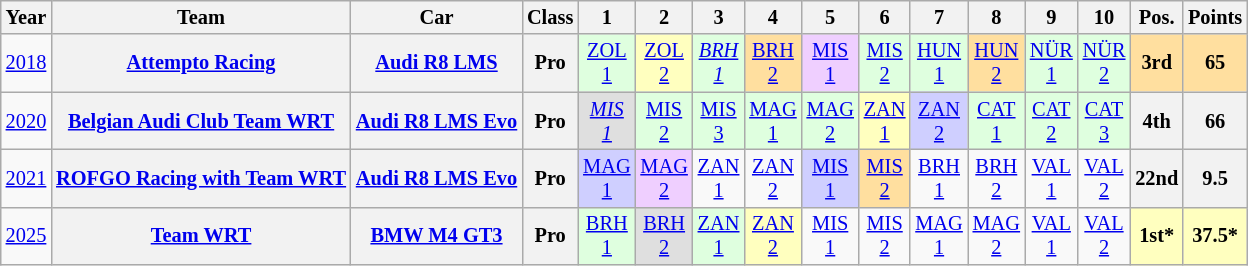<table class="wikitable" border="1" style="text-align:center; font-size:85%;">
<tr>
<th>Year</th>
<th>Team</th>
<th>Car</th>
<th>Class</th>
<th>1</th>
<th>2</th>
<th>3</th>
<th>4</th>
<th>5</th>
<th>6</th>
<th>7</th>
<th>8</th>
<th>9</th>
<th>10</th>
<th>Pos.</th>
<th>Points</th>
</tr>
<tr>
<td><a href='#'>2018</a></td>
<th><a href='#'>Attempto Racing</a></th>
<th><a href='#'>Audi R8 LMS</a></th>
<th>Pro</th>
<td style="background:#DFFFDF;"><a href='#'>ZOL<br>1</a><br></td>
<td style="background:#FFFFBF;"><a href='#'>ZOL<br>2</a><br></td>
<td style="background:#DFFFDF;"><em><a href='#'>BRH<br>1</a></em><br></td>
<td style="background:#FFDF9F;"><a href='#'>BRH<br>2</a><br></td>
<td style="background:#EFCFFF;"><a href='#'>MIS<br>1</a><br></td>
<td style="background:#DFFFDF;"><a href='#'>MIS<br>2</a><br></td>
<td style="background:#DFFFDF;"><a href='#'>HUN<br>1</a><br></td>
<td style="background:#FFDF9F;"><a href='#'>HUN<br>2</a><br></td>
<td style="background:#DFFFDF;"><a href='#'>NÜR<br>1</a><br></td>
<td style="background:#DFFFDF;"><a href='#'>NÜR<br>2</a><br></td>
<th style="background:#FFDF9F;">3rd</th>
<th style="background:#FFDF9F;">65</th>
</tr>
<tr>
<td><a href='#'>2020</a></td>
<th><a href='#'>Belgian Audi Club Team WRT</a></th>
<th><a href='#'>Audi R8 LMS Evo</a></th>
<th>Pro</th>
<td style="background:#DFDFDF;"><em><a href='#'>MIS<br>1</a></em><br></td>
<td style="background:#DFFFDF;"><a href='#'>MIS<br>2</a><br></td>
<td style="background:#DFFFDF;"><a href='#'>MIS<br>3</a><br></td>
<td style="background:#DFFFDF;"><a href='#'>MAG<br>1</a><br></td>
<td style="background:#DFFFDF;"><a href='#'>MAG<br>2</a><br></td>
<td style="background:#FFFFBF;"><a href='#'>ZAN<br>1</a><br></td>
<td style="background:#CFCFFF;"><a href='#'>ZAN<br>2</a><br></td>
<td style="background:#DFFFDF;"><a href='#'>CAT<br>1</a><br></td>
<td style="background:#DFFFDF;"><a href='#'>CAT<br>2</a><br></td>
<td style="background:#DFFFDF;"><a href='#'>CAT<br>3</a><br></td>
<th>4th</th>
<th>66</th>
</tr>
<tr>
<td><a href='#'>2021</a></td>
<th><a href='#'>ROFGO Racing with Team WRT</a></th>
<th><a href='#'>Audi R8 LMS Evo</a></th>
<th>Pro</th>
<td style="background:#CFCFFF;"><a href='#'>MAG<br>1</a><br></td>
<td style="background:#EFCFFF;"><a href='#'>MAG<br>2</a><br></td>
<td><a href='#'>ZAN<br>1</a></td>
<td><a href='#'>ZAN<br>2</a></td>
<td style="background:#CFCFFF;"><a href='#'>MIS<br>1</a><br></td>
<td style="background:#FFDF9F;"><a href='#'>MIS<br>2</a><br></td>
<td><a href='#'>BRH<br>1</a></td>
<td><a href='#'>BRH<br>2</a></td>
<td><a href='#'>VAL<br>1</a></td>
<td><a href='#'>VAL <br>2</a></td>
<th>22nd</th>
<th>9.5</th>
</tr>
<tr>
<td><a href='#'>2025</a></td>
<th><a href='#'>Team WRT</a></th>
<th><a href='#'>BMW M4 GT3</a></th>
<th>Pro</th>
<td style="background:#DFFFDF;"><a href='#'>BRH<br>1</a><br></td>
<td style="background:#DFDFDF;"><a href='#'>BRH<br>2</a><br></td>
<td style="background:#DFFFDF;"><a href='#'>ZAN<br>1</a><br></td>
<td style="background:#FFFFBF;"><a href='#'>ZAN<br>2</a><br></td>
<td style="background:#;"><a href='#'>MIS<br>1</a><br></td>
<td style="background:#;"><a href='#'>MIS<br>2</a><br></td>
<td style="background:#;"><a href='#'>MAG<br>1</a><br></td>
<td style="background:#;"><a href='#'>MAG<br>2</a><br></td>
<td style="background:#;"><a href='#'>VAL<br>1</a><br></td>
<td style="background:#;"><a href='#'>VAL<br>2</a><br></td>
<th style="background:#FFFFBF;">1st*</th>
<th style="background:#FFFFBF;">37.5*</th>
</tr>
</table>
